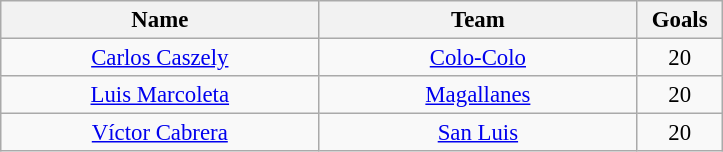<table class="wikitable" style="font-size:95%; text-align:center;">
<tr>
<th width="205">Name</th>
<th width="205">Team</th>
<th width="50">Goals</th>
</tr>
<tr>
<td> <a href='#'>Carlos Caszely</a></td>
<td><a href='#'>Colo-Colo</a></td>
<td>20</td>
</tr>
<tr>
<td> <a href='#'>Luis Marcoleta</a></td>
<td><a href='#'>Magallanes</a></td>
<td>20</td>
</tr>
<tr>
<td> <a href='#'>Víctor Cabrera</a></td>
<td><a href='#'>San Luis</a></td>
<td>20</td>
</tr>
</table>
